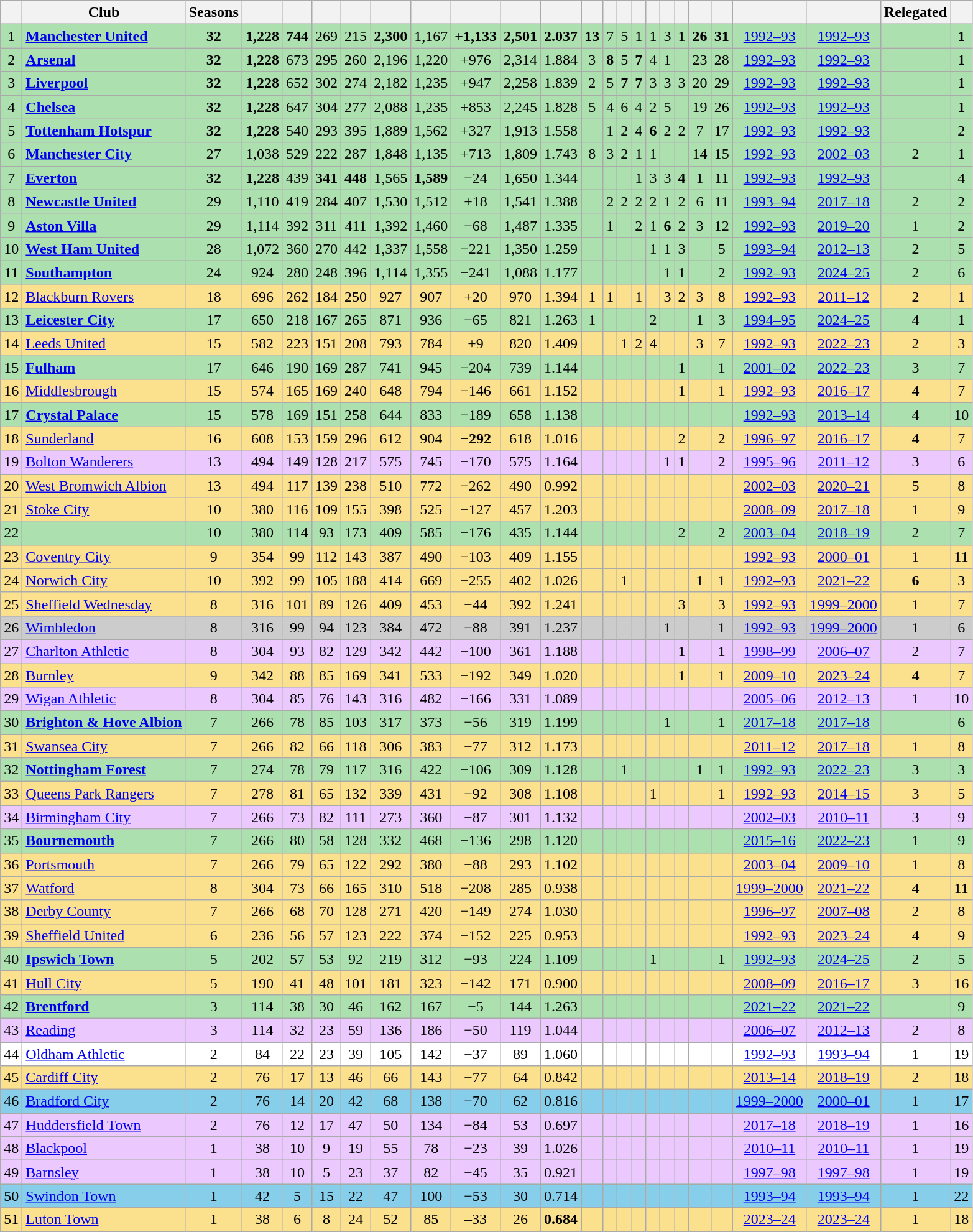<table class="wikitable sortable" style="text-align:center">
<tr>
<th></th>
<th>Club</th>
<th>Seasons</th>
<th></th>
<th></th>
<th></th>
<th></th>
<th></th>
<th></th>
<th></th>
<th></th>
<th></th>
<th></th>
<th></th>
<th></th>
<th></th>
<th></th>
<th></th>
<th></th>
<th></th>
<th></th>
<th></th>
<th></th>
<th>Relegated</th>
<th></th>
</tr>
<tr style="background:#ace1af">
<td>1</td>
<td style="text-align:left"><strong><a href='#'>Manchester United</a></strong></td>
<td><strong>32</strong></td>
<td><strong>1,228</strong></td>
<td><strong>744</strong></td>
<td>269</td>
<td>215</td>
<td><strong>2,300</strong></td>
<td>1,167</td>
<td><strong>+1,133</strong></td>
<td><strong>2,501</strong></td>
<td><strong>2.037</strong></td>
<td><strong>13</strong></td>
<td>7</td>
<td>5</td>
<td>1</td>
<td>1</td>
<td>3</td>
<td>1</td>
<td><strong>26</strong></td>
<td><strong>31</strong></td>
<td><a href='#'>1992–93</a></td>
<td><a href='#'>1992–93</a></td>
<td></td>
<td><strong>1</strong></td>
</tr>
<tr style="background:#ace1af">
<td>2</td>
<td style="text-align:left"><strong><a href='#'>Arsenal</a></strong></td>
<td><strong>32</strong></td>
<td><strong>1,228</strong></td>
<td>673</td>
<td>295</td>
<td>260</td>
<td>2,196</td>
<td>1,220</td>
<td>+976</td>
<td>2,314</td>
<td>1.884</td>
<td>3</td>
<td><strong>8</strong></td>
<td>5</td>
<td><strong>7</strong></td>
<td>4</td>
<td>1</td>
<td></td>
<td>23</td>
<td>28</td>
<td><a href='#'>1992–93</a></td>
<td><a href='#'>1992–93</a></td>
<td></td>
<td><strong>1</strong></td>
</tr>
<tr style="background:#ace1af">
<td>3</td>
<td style="text-align:left"><strong><a href='#'>Liverpool</a></strong></td>
<td><strong>32</strong></td>
<td><strong>1,228</strong></td>
<td>652</td>
<td>302</td>
<td>274</td>
<td>2,182</td>
<td>1,235</td>
<td>+947</td>
<td>2,258</td>
<td>1.839</td>
<td>2</td>
<td>5</td>
<td><strong>7</strong></td>
<td><strong>7</strong></td>
<td>3</td>
<td>3</td>
<td>3</td>
<td>20</td>
<td>29</td>
<td><a href='#'>1992–93</a></td>
<td><a href='#'>1992–93</a></td>
<td></td>
<td><strong>1</strong></td>
</tr>
<tr style="background:#ace1af">
<td>4</td>
<td style="text-align:left"><strong><a href='#'>Chelsea</a></strong></td>
<td><strong>32</strong></td>
<td><strong>1,228</strong></td>
<td>647</td>
<td>304</td>
<td>277</td>
<td>2,088</td>
<td>1,235</td>
<td>+853</td>
<td>2,245</td>
<td>1.828</td>
<td>5</td>
<td>4</td>
<td>6</td>
<td>4</td>
<td>2</td>
<td>5</td>
<td></td>
<td>19</td>
<td>26</td>
<td><a href='#'>1992–93</a></td>
<td><a href='#'>1992–93</a></td>
<td></td>
<td><strong>1</strong></td>
</tr>
<tr style="background:#ace1af">
<td>5</td>
<td style="text-align:left"><strong><a href='#'>Tottenham Hotspur</a></strong></td>
<td><strong>32</strong></td>
<td><strong>1,228</strong></td>
<td>540</td>
<td>293</td>
<td>395</td>
<td>1,889</td>
<td>1,562</td>
<td>+327</td>
<td>1,913</td>
<td>1.558</td>
<td></td>
<td>1</td>
<td>2</td>
<td>4</td>
<td><strong>6</strong></td>
<td>2</td>
<td>2</td>
<td>7</td>
<td>17</td>
<td><a href='#'>1992–93</a></td>
<td><a href='#'>1992–93</a></td>
<td></td>
<td>2</td>
</tr>
<tr style="background:#ace1af">
<td>6</td>
<td style="text-align:left"><strong><a href='#'>Manchester City</a></strong></td>
<td>27</td>
<td>1,038</td>
<td>529</td>
<td>222</td>
<td>287</td>
<td>1,848</td>
<td>1,135</td>
<td>+713</td>
<td>1,809</td>
<td>1.743</td>
<td>8</td>
<td>3</td>
<td>2</td>
<td>1</td>
<td>1</td>
<td></td>
<td></td>
<td>14</td>
<td>15</td>
<td><a href='#'>1992–93</a></td>
<td><a href='#'>2002–03</a></td>
<td>2</td>
<td><strong>1</strong></td>
</tr>
<tr style="background:#ace1af">
<td>7</td>
<td style="text-align:left"><strong><a href='#'>Everton</a></strong></td>
<td><strong>32</strong></td>
<td><strong>1,228</strong></td>
<td>439</td>
<td><strong>341</strong></td>
<td><strong>448</strong></td>
<td>1,565</td>
<td><strong>1,589</strong></td>
<td>−24</td>
<td>1,650</td>
<td>1.344</td>
<td></td>
<td></td>
<td></td>
<td>1</td>
<td>3</td>
<td>3</td>
<td><strong>4</strong></td>
<td>1</td>
<td>11</td>
<td><a href='#'>1992–93</a></td>
<td><a href='#'>1992–93</a></td>
<td></td>
<td>4</td>
</tr>
<tr style="background:#ace1af">
<td>8</td>
<td style="text-align:left"><strong><a href='#'>Newcastle United</a></strong></td>
<td>29</td>
<td>1,110</td>
<td>419</td>
<td>284</td>
<td>407</td>
<td>1,530</td>
<td>1,512</td>
<td>+18</td>
<td>1,541</td>
<td>1.388</td>
<td></td>
<td>2</td>
<td>2</td>
<td>2</td>
<td>2</td>
<td>1</td>
<td>2</td>
<td>6</td>
<td>11</td>
<td><a href='#'>1993–94</a></td>
<td><a href='#'>2017–18</a></td>
<td>2</td>
<td>2</td>
</tr>
<tr style="background:#ace1af">
<td>9</td>
<td style="text-align:left"><strong><a href='#'>Aston Villa</a></strong></td>
<td>29</td>
<td>1,114</td>
<td>392</td>
<td>311</td>
<td>411</td>
<td>1,392</td>
<td>1,460</td>
<td>−68</td>
<td>1,487</td>
<td>1.335</td>
<td></td>
<td>1</td>
<td></td>
<td>2</td>
<td>1</td>
<td><strong>6</strong></td>
<td>2</td>
<td>3</td>
<td>12</td>
<td><a href='#'>1992–93</a></td>
<td><a href='#'>2019–20</a></td>
<td>1</td>
<td>2</td>
</tr>
<tr style="background:#ace1af">
<td>10</td>
<td style="text-align:left"><strong><a href='#'>West Ham United</a></strong></td>
<td>28</td>
<td>1,072</td>
<td>360</td>
<td>270</td>
<td>442</td>
<td>1,337</td>
<td>1,558</td>
<td>−221</td>
<td>1,350</td>
<td>1.259</td>
<td></td>
<td></td>
<td></td>
<td></td>
<td>1</td>
<td>1</td>
<td>3</td>
<td></td>
<td>5</td>
<td><a href='#'>1993–94</a></td>
<td><a href='#'>2012–13</a></td>
<td>2</td>
<td>5</td>
</tr>
<tr style="background:#ace1af">
<td>11</td>
<td style="text-align:left"><strong><a href='#'>Southampton</a></strong></td>
<td>24</td>
<td>924</td>
<td>280</td>
<td>248</td>
<td>396</td>
<td>1,114</td>
<td>1,355</td>
<td>−241</td>
<td>1,088</td>
<td>1.177</td>
<td></td>
<td></td>
<td></td>
<td></td>
<td></td>
<td>1</td>
<td>1</td>
<td></td>
<td>2</td>
<td><a href='#'>1992–93</a></td>
<td><a href='#'>2024–25</a></td>
<td>2</td>
<td>6</td>
</tr>
<tr style="background:#fbe08d">
<td>12</td>
<td style="text-align:left"><a href='#'>Blackburn Rovers</a></td>
<td>18</td>
<td>696</td>
<td>262</td>
<td>184</td>
<td>250</td>
<td>927</td>
<td>907</td>
<td>+20</td>
<td>970</td>
<td>1.394</td>
<td>1</td>
<td>1</td>
<td></td>
<td>1</td>
<td></td>
<td>3</td>
<td>2</td>
<td>3</td>
<td>8</td>
<td><a href='#'>1992–93</a></td>
<td><a href='#'>2011–12</a></td>
<td>2</td>
<td><strong>1</strong></td>
</tr>
<tr style="background:#ace1af">
<td>13</td>
<td style="text-align:left"><strong><a href='#'>Leicester City</a></strong></td>
<td>17</td>
<td>650</td>
<td>218</td>
<td>167</td>
<td>265</td>
<td>871</td>
<td>936</td>
<td>−65</td>
<td>821</td>
<td>1.263</td>
<td>1</td>
<td></td>
<td></td>
<td></td>
<td>2</td>
<td></td>
<td></td>
<td>1</td>
<td>3</td>
<td><a href='#'>1994–95</a></td>
<td><a href='#'>2024–25</a></td>
<td>4</td>
<td><strong>1</strong></td>
</tr>
<tr style="background:#fbe08d">
<td>14</td>
<td style="text-align:left"><a href='#'>Leeds United</a></td>
<td>15</td>
<td>582</td>
<td>223</td>
<td>151</td>
<td>208</td>
<td>793</td>
<td>784</td>
<td>+9</td>
<td>820</td>
<td>1.409</td>
<td></td>
<td></td>
<td>1</td>
<td>2</td>
<td>4</td>
<td></td>
<td></td>
<td>3</td>
<td>7</td>
<td><a href='#'>1992–93</a></td>
<td><a href='#'>2022–23</a></td>
<td>2</td>
<td>3</td>
</tr>
<tr style="background:#ace1af">
<td>15</td>
<td style="text-align:left"><strong><a href='#'>Fulham</a></strong></td>
<td>17</td>
<td>646</td>
<td>190</td>
<td>169</td>
<td>287</td>
<td>741</td>
<td>945</td>
<td>−204</td>
<td>739</td>
<td>1.144</td>
<td></td>
<td></td>
<td></td>
<td></td>
<td></td>
<td></td>
<td>1</td>
<td></td>
<td>1</td>
<td><a href='#'>2001–02</a></td>
<td><a href='#'>2022–23</a></td>
<td>3</td>
<td>7</td>
</tr>
<tr style="background:#fbe08d">
<td>16</td>
<td style="text-align:left"><a href='#'>Middlesbrough</a></td>
<td>15</td>
<td>574</td>
<td>165</td>
<td>169</td>
<td>240</td>
<td>648</td>
<td>794</td>
<td>−146</td>
<td>661</td>
<td>1.152</td>
<td></td>
<td></td>
<td></td>
<td></td>
<td></td>
<td></td>
<td>1</td>
<td></td>
<td>1</td>
<td><a href='#'>1992–93</a></td>
<td><a href='#'>2016–17</a></td>
<td>4</td>
<td>7</td>
</tr>
<tr style="background:#ace1af">
<td>17</td>
<td style="text-align:left"><strong><a href='#'>Crystal Palace</a></strong></td>
<td>15</td>
<td>578</td>
<td>169</td>
<td>151</td>
<td>258</td>
<td>644</td>
<td>833</td>
<td>−189</td>
<td>658</td>
<td>1.138</td>
<td></td>
<td></td>
<td></td>
<td></td>
<td></td>
<td></td>
<td></td>
<td></td>
<td></td>
<td><a href='#'>1992–93</a></td>
<td><a href='#'>2013–14</a></td>
<td>4</td>
<td>10</td>
</tr>
<tr style="background:#fbe08d">
<td>18</td>
<td style="text-align:left"><a href='#'>Sunderland</a></td>
<td>16</td>
<td>608</td>
<td>153</td>
<td>159</td>
<td>296</td>
<td>612</td>
<td>904</td>
<td><strong>−292</strong></td>
<td>618</td>
<td>1.016</td>
<td></td>
<td></td>
<td></td>
<td></td>
<td></td>
<td></td>
<td>2</td>
<td></td>
<td>2</td>
<td><a href='#'>1996–97</a></td>
<td><a href='#'>2016–17</a></td>
<td>4</td>
<td>7</td>
</tr>
<tr style="background:#ebc9fe">
<td>19</td>
<td style="text-align:left"><a href='#'>Bolton Wanderers</a></td>
<td>13</td>
<td>494</td>
<td>149</td>
<td>128</td>
<td>217</td>
<td>575</td>
<td>745</td>
<td>−170</td>
<td>575</td>
<td>1.164</td>
<td></td>
<td></td>
<td></td>
<td></td>
<td></td>
<td>1</td>
<td>1</td>
<td></td>
<td>2</td>
<td><a href='#'>1995–96</a></td>
<td><a href='#'>2011–12</a></td>
<td>3</td>
<td>6</td>
</tr>
<tr style="background:#fbe08d">
<td>20</td>
<td style="text-align:left"><a href='#'>West Bromwich Albion</a></td>
<td>13</td>
<td>494</td>
<td>117</td>
<td>139</td>
<td>238</td>
<td>510</td>
<td>772</td>
<td>−262</td>
<td>490</td>
<td>0.992</td>
<td></td>
<td></td>
<td></td>
<td></td>
<td></td>
<td></td>
<td></td>
<td></td>
<td></td>
<td><a href='#'>2002–03</a></td>
<td><a href='#'>2020–21</a></td>
<td>5</td>
<td>8</td>
</tr>
<tr style="background:#fbe08d">
<td>21</td>
<td style="text-align:left"><a href='#'>Stoke City</a></td>
<td>10</td>
<td>380</td>
<td>116</td>
<td>109</td>
<td>155</td>
<td>398</td>
<td>525</td>
<td>−127</td>
<td>457</td>
<td>1.203</td>
<td></td>
<td></td>
<td></td>
<td></td>
<td></td>
<td></td>
<td></td>
<td></td>
<td></td>
<td><a href='#'>2008–09</a></td>
<td><a href='#'>2017–18</a></td>
<td>1</td>
<td>9</td>
</tr>
<tr style="background:#ace1af">
<td>22</td>
<td style="text-align:left"></td>
<td>10</td>
<td>380</td>
<td>114</td>
<td>93</td>
<td>173</td>
<td>409</td>
<td>585</td>
<td>−176</td>
<td>435</td>
<td>1.144</td>
<td></td>
<td></td>
<td></td>
<td></td>
<td></td>
<td></td>
<td>2</td>
<td></td>
<td>2</td>
<td><a href='#'>2003–04</a></td>
<td><a href='#'>2018–19</a></td>
<td>2</td>
<td>7</td>
</tr>
<tr style="background:#fbe08d">
<td>23</td>
<td style="text-align:left"><a href='#'>Coventry City</a></td>
<td>9</td>
<td>354</td>
<td>99</td>
<td>112</td>
<td>143</td>
<td>387</td>
<td>490</td>
<td>−103</td>
<td>409</td>
<td>1.155</td>
<td></td>
<td></td>
<td></td>
<td></td>
<td></td>
<td></td>
<td></td>
<td></td>
<td></td>
<td><a href='#'>1992–93</a></td>
<td><a href='#'>2000–01</a></td>
<td>1</td>
<td>11</td>
</tr>
<tr style="background:#fbe08d">
<td>24</td>
<td style="text-align:left"><a href='#'>Norwich City</a></td>
<td>10</td>
<td>392</td>
<td>99</td>
<td>105</td>
<td>188</td>
<td>414</td>
<td>669</td>
<td>−255</td>
<td>402</td>
<td>1.026</td>
<td></td>
<td></td>
<td>1</td>
<td></td>
<td></td>
<td></td>
<td></td>
<td>1</td>
<td>1</td>
<td><a href='#'>1992–93</a></td>
<td><a href='#'>2021–22</a></td>
<td><strong>6</strong></td>
<td>3</td>
</tr>
<tr style="background:#fbe08d">
<td>25</td>
<td style="text-align:left"><a href='#'>Sheffield Wednesday</a></td>
<td>8</td>
<td>316</td>
<td>101</td>
<td>89</td>
<td>126</td>
<td>409</td>
<td>453</td>
<td>−44</td>
<td>392</td>
<td>1.241</td>
<td></td>
<td></td>
<td></td>
<td></td>
<td></td>
<td></td>
<td>3</td>
<td></td>
<td>3</td>
<td><a href='#'>1992–93</a></td>
<td><a href='#'>1999–2000</a></td>
<td>1</td>
<td>7</td>
</tr>
<tr style="background:#cccccc">
<td>26</td>
<td style="text-align:left"><a href='#'>Wimbledon</a></td>
<td>8</td>
<td>316</td>
<td>99</td>
<td>94</td>
<td>123</td>
<td>384</td>
<td>472</td>
<td>−88</td>
<td>391</td>
<td>1.237</td>
<td></td>
<td></td>
<td></td>
<td></td>
<td></td>
<td>1</td>
<td></td>
<td></td>
<td>1</td>
<td><a href='#'>1992–93</a></td>
<td><a href='#'>1999–2000</a></td>
<td>1</td>
<td>6</td>
</tr>
<tr style="background:#ebc9fe">
<td>27</td>
<td style="text-align:left"><a href='#'>Charlton Athletic</a></td>
<td>8</td>
<td>304</td>
<td>93</td>
<td>82</td>
<td>129</td>
<td>342</td>
<td>442</td>
<td>−100</td>
<td>361</td>
<td>1.188</td>
<td></td>
<td></td>
<td></td>
<td></td>
<td></td>
<td></td>
<td>1</td>
<td></td>
<td>1</td>
<td><a href='#'>1998–99</a></td>
<td><a href='#'>2006–07</a></td>
<td>2</td>
<td>7</td>
</tr>
<tr style="background:#fbe08d">
<td>28</td>
<td style="text-align:left"><a href='#'>Burnley</a></td>
<td>9</td>
<td>342</td>
<td>88</td>
<td>85</td>
<td>169</td>
<td>341</td>
<td>533</td>
<td>−192</td>
<td>349</td>
<td>1.020</td>
<td></td>
<td></td>
<td></td>
<td></td>
<td></td>
<td></td>
<td>1</td>
<td></td>
<td>1</td>
<td><a href='#'>2009–10</a></td>
<td><a href='#'>2023–24</a></td>
<td>4</td>
<td>7</td>
</tr>
<tr style="background:#ebc9fe">
<td>29</td>
<td style="text-align:left"><a href='#'>Wigan Athletic</a></td>
<td>8</td>
<td>304</td>
<td>85</td>
<td>76</td>
<td>143</td>
<td>316</td>
<td>482</td>
<td>−166</td>
<td>331</td>
<td>1.089</td>
<td></td>
<td></td>
<td></td>
<td></td>
<td></td>
<td></td>
<td></td>
<td></td>
<td></td>
<td><a href='#'>2005–06</a></td>
<td><a href='#'>2012–13</a></td>
<td>1</td>
<td>10</td>
</tr>
<tr style="background:#ace1af">
<td>30</td>
<td style="text-align:left"><strong><a href='#'>Brighton & Hove Albion</a></strong></td>
<td>7</td>
<td>266</td>
<td>78</td>
<td>85</td>
<td>103</td>
<td>317</td>
<td>373</td>
<td>−56</td>
<td>319</td>
<td>1.199</td>
<td></td>
<td></td>
<td></td>
<td></td>
<td></td>
<td>1</td>
<td></td>
<td></td>
<td>1</td>
<td><a href='#'>2017–18</a></td>
<td><a href='#'>2017–18</a></td>
<td></td>
<td>6</td>
</tr>
<tr style="background:#fbe08d">
<td>31</td>
<td style="text-align:left"><a href='#'>Swansea City</a></td>
<td>7</td>
<td>266</td>
<td>82</td>
<td>66</td>
<td>118</td>
<td>306</td>
<td>383</td>
<td>−77</td>
<td>312</td>
<td>1.173</td>
<td></td>
<td></td>
<td></td>
<td></td>
<td></td>
<td></td>
<td></td>
<td></td>
<td></td>
<td><a href='#'>2011–12</a></td>
<td><a href='#'>2017–18</a></td>
<td>1</td>
<td>8</td>
</tr>
<tr style="background:#ace1af">
<td>32</td>
<td style="text-align:left"><strong><a href='#'>Nottingham Forest</a></strong></td>
<td>7</td>
<td>274</td>
<td>78</td>
<td>79</td>
<td>117</td>
<td>316</td>
<td>422</td>
<td>−106</td>
<td>309</td>
<td>1.128</td>
<td></td>
<td></td>
<td>1</td>
<td></td>
<td></td>
<td></td>
<td></td>
<td>1</td>
<td>1</td>
<td><a href='#'>1992–93</a></td>
<td><a href='#'>2022–23</a></td>
<td>3</td>
<td>3</td>
</tr>
<tr style="background:#fbe08d">
<td>33</td>
<td style="text-align:left"><a href='#'>Queens Park Rangers</a></td>
<td>7</td>
<td>278</td>
<td>81</td>
<td>65</td>
<td>132</td>
<td>339</td>
<td>431</td>
<td>−92</td>
<td>308</td>
<td>1.108</td>
<td></td>
<td></td>
<td></td>
<td></td>
<td>1</td>
<td></td>
<td></td>
<td></td>
<td>1</td>
<td><a href='#'>1992–93</a></td>
<td><a href='#'>2014–15</a></td>
<td>3</td>
<td>5</td>
</tr>
<tr style="background:#ebc9fe">
<td>34</td>
<td style="text-align:left"><a href='#'>Birmingham City</a></td>
<td>7</td>
<td>266</td>
<td>73</td>
<td>82</td>
<td>111</td>
<td>273</td>
<td>360</td>
<td>−87</td>
<td>301</td>
<td>1.132</td>
<td></td>
<td></td>
<td></td>
<td></td>
<td></td>
<td></td>
<td></td>
<td></td>
<td></td>
<td><a href='#'>2002–03</a></td>
<td><a href='#'>2010–11</a></td>
<td>3</td>
<td>9</td>
</tr>
<tr style="background:#ace1af">
<td>35</td>
<td style="text-align:left"><strong><a href='#'>Bournemouth</a></strong></td>
<td>7</td>
<td>266</td>
<td>80</td>
<td>58</td>
<td>128</td>
<td>332</td>
<td>468</td>
<td>−136</td>
<td>298</td>
<td>1.120</td>
<td></td>
<td></td>
<td></td>
<td></td>
<td></td>
<td></td>
<td></td>
<td></td>
<td></td>
<td><a href='#'>2015–16</a></td>
<td><a href='#'>2022–23</a></td>
<td>1</td>
<td>9</td>
</tr>
<tr style="background:#fbe08d">
<td>36</td>
<td style="text-align:left"><a href='#'>Portsmouth</a></td>
<td>7</td>
<td>266</td>
<td>79</td>
<td>65</td>
<td>122</td>
<td>292</td>
<td>380</td>
<td>−88</td>
<td>293</td>
<td>1.102</td>
<td></td>
<td></td>
<td></td>
<td></td>
<td></td>
<td></td>
<td></td>
<td></td>
<td></td>
<td><a href='#'>2003–04</a></td>
<td><a href='#'>2009–10</a></td>
<td>1</td>
<td>8</td>
</tr>
<tr style="background:#fbe08d">
<td>37</td>
<td style="text-align:left"><a href='#'>Watford</a></td>
<td>8</td>
<td>304</td>
<td>73</td>
<td>66</td>
<td>165</td>
<td>310</td>
<td>518</td>
<td>−208</td>
<td>285</td>
<td>0.938</td>
<td></td>
<td></td>
<td></td>
<td></td>
<td></td>
<td></td>
<td></td>
<td></td>
<td></td>
<td><a href='#'>1999–2000</a></td>
<td><a href='#'>2021–22</a></td>
<td>4</td>
<td>11</td>
</tr>
<tr style="background:#fbe08d">
<td>38</td>
<td style="text-align:left"><a href='#'>Derby County</a></td>
<td>7</td>
<td>266</td>
<td>68</td>
<td>70</td>
<td>128</td>
<td>271</td>
<td>420</td>
<td>−149</td>
<td>274</td>
<td>1.030</td>
<td></td>
<td></td>
<td></td>
<td></td>
<td></td>
<td></td>
<td></td>
<td></td>
<td></td>
<td><a href='#'>1996–97</a></td>
<td><a href='#'>2007–08</a></td>
<td>2</td>
<td>8</td>
</tr>
<tr style="background:#fbe08d">
<td>39</td>
<td style="text-align:left"><a href='#'>Sheffield United</a></td>
<td>6</td>
<td>236</td>
<td>56</td>
<td>57</td>
<td>123</td>
<td>222</td>
<td>374</td>
<td>−152</td>
<td>225</td>
<td>0.953</td>
<td></td>
<td></td>
<td></td>
<td></td>
<td></td>
<td></td>
<td></td>
<td></td>
<td></td>
<td><a href='#'>1992–93</a></td>
<td><a href='#'>2023–24</a></td>
<td>4</td>
<td>9</td>
</tr>
<tr style="background:#ace1af">
<td>40</td>
<td style="text-align:left"><strong><a href='#'>Ipswich Town</a></strong></td>
<td>5</td>
<td>202</td>
<td>57</td>
<td>53</td>
<td>92</td>
<td>219</td>
<td>312</td>
<td>−93</td>
<td>224</td>
<td>1.109</td>
<td></td>
<td></td>
<td></td>
<td></td>
<td>1</td>
<td></td>
<td></td>
<td></td>
<td>1</td>
<td><a href='#'>1992–93</a></td>
<td><a href='#'>2024–25</a></td>
<td>2</td>
<td>5</td>
</tr>
<tr style="background:#fbe08d">
<td>41</td>
<td style="text-align:left"><a href='#'>Hull City</a></td>
<td>5</td>
<td>190</td>
<td>41</td>
<td>48</td>
<td>101</td>
<td>181</td>
<td>323</td>
<td>−142</td>
<td>171</td>
<td>0.900</td>
<td></td>
<td></td>
<td></td>
<td></td>
<td></td>
<td></td>
<td></td>
<td></td>
<td></td>
<td><a href='#'>2008–09</a></td>
<td><a href='#'>2016–17</a></td>
<td>3</td>
<td>16</td>
</tr>
<tr style="background:#ace1af">
<td>42</td>
<td style="text-align:left"><strong><a href='#'>Brentford</a></strong></td>
<td>3</td>
<td>114</td>
<td>38</td>
<td>30</td>
<td>46</td>
<td>162</td>
<td>167</td>
<td>−5</td>
<td>144</td>
<td>1.263</td>
<td></td>
<td></td>
<td></td>
<td></td>
<td></td>
<td></td>
<td></td>
<td></td>
<td></td>
<td><a href='#'>2021–22</a></td>
<td><a href='#'>2021–22</a></td>
<td></td>
<td>9</td>
</tr>
<tr style="background:#ebc9fe">
<td>43</td>
<td style="text-align:left"><a href='#'>Reading</a></td>
<td>3</td>
<td>114</td>
<td>32</td>
<td>23</td>
<td>59</td>
<td>136</td>
<td>186</td>
<td>−50</td>
<td>119</td>
<td>1.044</td>
<td></td>
<td></td>
<td></td>
<td></td>
<td></td>
<td></td>
<td></td>
<td></td>
<td></td>
<td><a href='#'>2006–07</a></td>
<td><a href='#'>2012–13</a></td>
<td>2</td>
<td>8</td>
</tr>
<tr style="background:#ffffff">
<td>44</td>
<td style="text-align:left"><a href='#'>Oldham Athletic</a></td>
<td>2</td>
<td>84</td>
<td>22</td>
<td>23</td>
<td>39</td>
<td>105</td>
<td>142</td>
<td>−37</td>
<td>89</td>
<td>1.060</td>
<td></td>
<td></td>
<td></td>
<td></td>
<td></td>
<td></td>
<td></td>
<td></td>
<td></td>
<td><a href='#'>1992–93</a></td>
<td><a href='#'>1993–94</a></td>
<td>1</td>
<td>19</td>
</tr>
<tr style="background:#fbe08d">
<td>45</td>
<td style="text-align:left"><a href='#'>Cardiff City</a></td>
<td>2</td>
<td>76</td>
<td>17</td>
<td>13</td>
<td>46</td>
<td>66</td>
<td>143</td>
<td>−77</td>
<td>64</td>
<td>0.842</td>
<td></td>
<td></td>
<td></td>
<td></td>
<td></td>
<td></td>
<td></td>
<td></td>
<td></td>
<td><a href='#'>2013–14</a></td>
<td><a href='#'>2018–19</a></td>
<td>2</td>
<td>18</td>
</tr>
<tr style="background:#87CEEB">
<td>46</td>
<td style="text-align:left"><a href='#'>Bradford City</a></td>
<td>2</td>
<td>76</td>
<td>14</td>
<td>20</td>
<td>42</td>
<td>68</td>
<td>138</td>
<td>−70</td>
<td>62</td>
<td>0.816</td>
<td></td>
<td></td>
<td></td>
<td></td>
<td></td>
<td></td>
<td></td>
<td></td>
<td></td>
<td><a href='#'>1999–2000</a></td>
<td><a href='#'>2000–01</a></td>
<td>1</td>
<td>17</td>
</tr>
<tr style="background:#ebc9fe">
<td>47</td>
<td style="text-align:left"><a href='#'>Huddersfield Town</a></td>
<td>2</td>
<td>76</td>
<td>12</td>
<td>17</td>
<td>47</td>
<td>50</td>
<td>134</td>
<td>−84</td>
<td>53</td>
<td>0.697</td>
<td></td>
<td></td>
<td></td>
<td></td>
<td></td>
<td></td>
<td></td>
<td></td>
<td></td>
<td><a href='#'>2017–18</a></td>
<td><a href='#'>2018–19</a></td>
<td>1</td>
<td>16</td>
</tr>
<tr style="background:#ebc9fe">
<td>48</td>
<td style="text-align:left"><a href='#'>Blackpool</a></td>
<td>1</td>
<td>38</td>
<td>10</td>
<td>9</td>
<td>19</td>
<td>55</td>
<td>78</td>
<td>−23</td>
<td>39</td>
<td>1.026</td>
<td></td>
<td></td>
<td></td>
<td></td>
<td></td>
<td></td>
<td></td>
<td></td>
<td></td>
<td><a href='#'>2010–11</a></td>
<td><a href='#'>2010–11</a></td>
<td>1</td>
<td>19</td>
</tr>
<tr style="background:#ebc9fe">
<td>49</td>
<td style="text-align:left"><a href='#'>Barnsley</a></td>
<td>1</td>
<td>38</td>
<td>10</td>
<td>5</td>
<td>23</td>
<td>37</td>
<td>82</td>
<td>−45</td>
<td>35</td>
<td>0.921</td>
<td></td>
<td></td>
<td></td>
<td></td>
<td></td>
<td></td>
<td></td>
<td></td>
<td></td>
<td><a href='#'>1997–98</a></td>
<td><a href='#'>1997–98</a></td>
<td>1</td>
<td>19</td>
</tr>
<tr style="background:#87CEEB">
<td>50</td>
<td style="text-align:left"><a href='#'>Swindon Town</a></td>
<td>1</td>
<td>42</td>
<td>5</td>
<td>15</td>
<td>22</td>
<td>47</td>
<td>100</td>
<td>−53</td>
<td>30</td>
<td>0.714</td>
<td></td>
<td></td>
<td></td>
<td></td>
<td></td>
<td></td>
<td></td>
<td></td>
<td></td>
<td><a href='#'>1993–94</a></td>
<td><a href='#'>1993–94</a></td>
<td>1</td>
<td>22</td>
</tr>
<tr style="background:#fbe08d">
<td>51</td>
<td style="text-align:left"><a href='#'>Luton Town</a></td>
<td>1</td>
<td>38</td>
<td>6</td>
<td>8</td>
<td>24</td>
<td>52</td>
<td>85</td>
<td>–33</td>
<td>26</td>
<td><strong>0.684</strong></td>
<td></td>
<td></td>
<td></td>
<td></td>
<td></td>
<td></td>
<td></td>
<td></td>
<td></td>
<td><a href='#'>2023–24</a></td>
<td><a href='#'>2023–24</a></td>
<td>1</td>
<td>18</td>
</tr>
</table>
